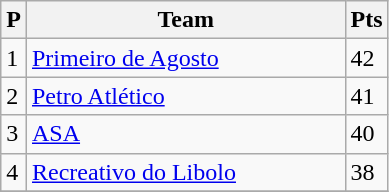<table class="wikitable">
<tr>
<th>P</th>
<th width=205>Team</th>
<th>Pts</th>
</tr>
<tr>
<td>1</td>
<td><a href='#'>Primeiro de Agosto</a></td>
<td>42</td>
</tr>
<tr>
<td>2</td>
<td><a href='#'>Petro Atlético</a></td>
<td>41</td>
</tr>
<tr>
<td>3</td>
<td><a href='#'>ASA</a></td>
<td>40</td>
</tr>
<tr>
<td>4</td>
<td><a href='#'>Recreativo do Libolo</a></td>
<td>38</td>
</tr>
<tr>
</tr>
</table>
